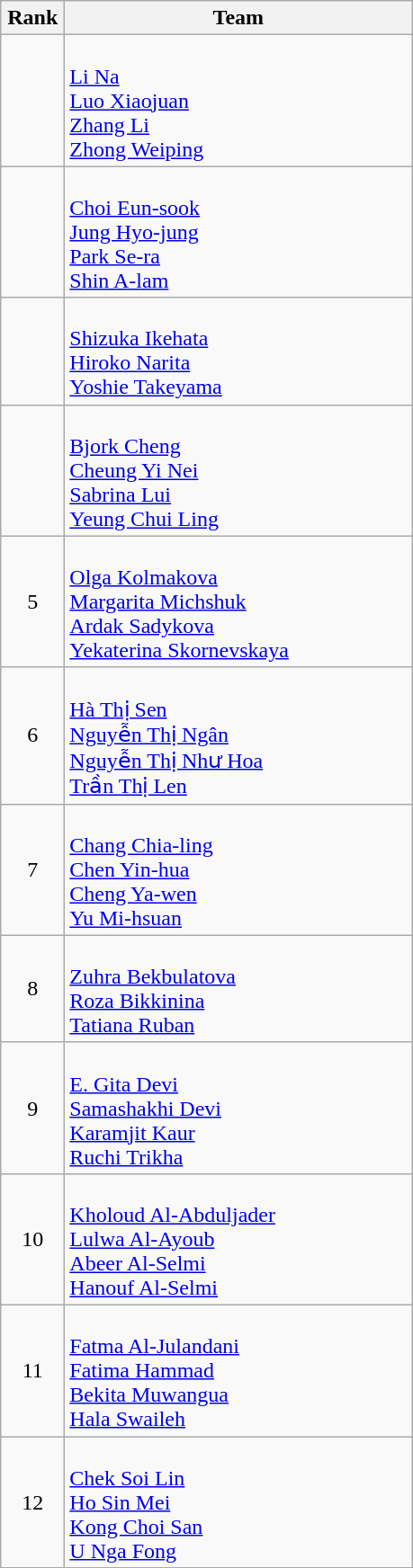<table class="wikitable" style="text-align: center;">
<tr>
<th width=40>Rank</th>
<th width=250>Team</th>
</tr>
<tr>
<td></td>
<td align=left><br><a href='#'>Li Na</a><br><a href='#'>Luo Xiaojuan</a><br><a href='#'>Zhang Li</a><br><a href='#'>Zhong Weiping</a></td>
</tr>
<tr>
<td></td>
<td align=left><br><a href='#'>Choi Eun-sook</a><br><a href='#'>Jung Hyo-jung</a><br><a href='#'>Park Se-ra</a><br><a href='#'>Shin A-lam</a></td>
</tr>
<tr>
<td></td>
<td align=left><br><a href='#'>Shizuka Ikehata</a><br><a href='#'>Hiroko Narita</a><br><a href='#'>Yoshie Takeyama</a></td>
</tr>
<tr>
<td></td>
<td align=left><br><a href='#'>Bjork Cheng</a><br><a href='#'>Cheung Yi Nei</a><br><a href='#'>Sabrina Lui</a><br><a href='#'>Yeung Chui Ling</a></td>
</tr>
<tr>
<td>5</td>
<td align=left><br><a href='#'>Olga Kolmakova</a><br><a href='#'>Margarita Michshuk</a><br><a href='#'>Ardak Sadykova</a><br><a href='#'>Yekaterina Skornevskaya</a></td>
</tr>
<tr>
<td>6</td>
<td align=left><br><a href='#'>Hà Thị Sen</a><br><a href='#'>Nguyễn Thị Ngân</a><br><a href='#'>Nguyễn Thị Như Hoa</a><br><a href='#'>Trần Thị Len</a></td>
</tr>
<tr>
<td>7</td>
<td align=left><br><a href='#'>Chang Chia-ling</a><br><a href='#'>Chen Yin-hua</a><br><a href='#'>Cheng Ya-wen</a><br><a href='#'>Yu Mi-hsuan</a></td>
</tr>
<tr>
<td>8</td>
<td align=left><br><a href='#'>Zuhra Bekbulatova</a><br><a href='#'>Roza Bikkinina</a><br><a href='#'>Tatiana Ruban</a></td>
</tr>
<tr>
<td>9</td>
<td align=left><br><a href='#'>E. Gita Devi</a><br><a href='#'>Samashakhi Devi</a><br><a href='#'>Karamjit Kaur</a><br><a href='#'>Ruchi Trikha</a></td>
</tr>
<tr>
<td>10</td>
<td align=left><br><a href='#'>Kholoud Al-Abduljader</a><br><a href='#'>Lulwa Al-Ayoub</a><br><a href='#'>Abeer Al-Selmi</a><br><a href='#'>Hanouf Al-Selmi</a></td>
</tr>
<tr>
<td>11</td>
<td align=left><br><a href='#'>Fatma Al-Julandani</a><br><a href='#'>Fatima Hammad</a><br><a href='#'>Bekita Muwangua</a><br><a href='#'>Hala Swaileh</a></td>
</tr>
<tr>
<td>12</td>
<td align=left><br><a href='#'>Chek Soi Lin</a><br><a href='#'>Ho Sin Mei</a><br><a href='#'>Kong Choi San</a><br><a href='#'>U Nga Fong</a></td>
</tr>
</table>
